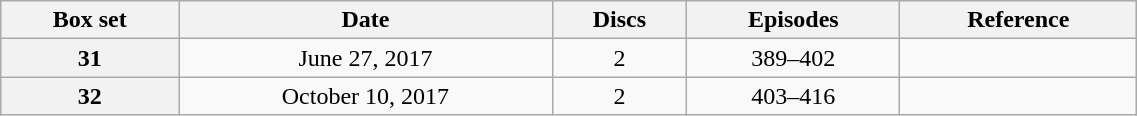<table class="wikitable" style="text-align: center; width: 60%;">
<tr>
<th scope="col" 175px;>Box set</th>
<th scope="col" 125px;>Date</th>
<th scope="col">Discs</th>
<th scope="col">Episodes</th>
<th scope="col">Reference</th>
</tr>
<tr>
<th scope="row">31</th>
<td>June 27, 2017</td>
<td>2</td>
<td>389–402</td>
<td></td>
</tr>
<tr>
<th scope="row">32</th>
<td>October 10, 2017</td>
<td>2</td>
<td>403–416</td>
<td></td>
</tr>
</table>
